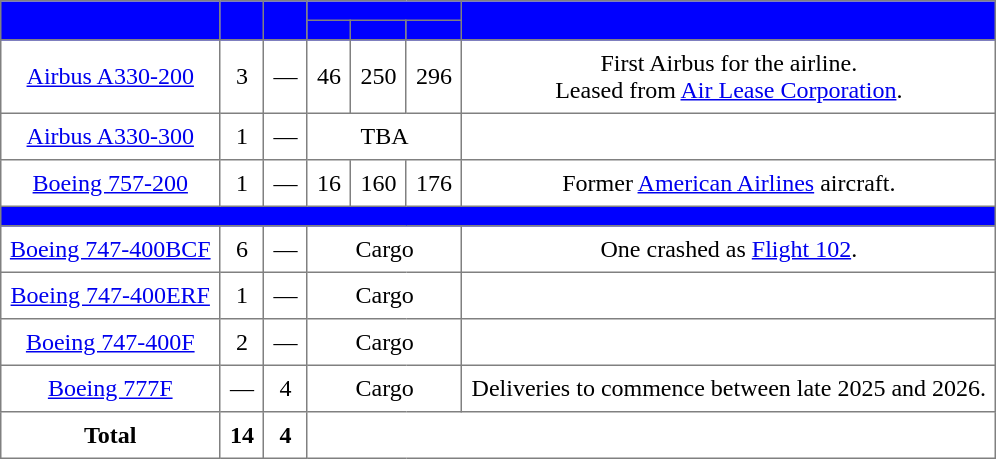<table class="toccolours" border="1" cellpadding="6" style="border-collapse:collapse;text-align:center;margin:auto;">
<tr bgcolor=blue>
<th rowspan="2"></th>
<th rowspan="2"></th>
<th rowspan="2"></th>
<th colspan="3"></th>
<th rowspan="2"></th>
</tr>
<tr bgcolor=blue>
<th><abbr></abbr></th>
<th><abbr></abbr></th>
<th></th>
</tr>
<tr>
<td><a href='#'>Airbus A330-200</a></td>
<td>3</td>
<td>—</td>
<td>46</td>
<td>250</td>
<td>296</td>
<td>First Airbus for the airline.<br>Leased from <a href='#'>Air Lease Corporation</a>.</td>
</tr>
<tr>
<td><a href='#'>Airbus A330-300</a></td>
<td>1</td>
<td>—</td>
<td colspan="3"><abbr>TBA</abbr></td>
<td></td>
</tr>
<tr>
<td><a href='#'>Boeing 757-200</a></td>
<td>1</td>
<td>—</td>
<td>16</td>
<td>160</td>
<td>176</td>
<td>Former <a href='#'>American Airlines</a> aircraft.</td>
</tr>
<tr bgcolor=blue>
<th colspan="10"></th>
</tr>
<tr>
<td><a href='#'>Boeing 747-400BCF</a></td>
<td>6</td>
<td>—</td>
<td colspan="3"><abbr>Cargo</abbr></td>
<td>One crashed as <a href='#'>Flight 102</a>.</td>
</tr>
<tr>
<td><a href='#'>Boeing 747-400ERF</a></td>
<td>1</td>
<td>—</td>
<td colspan="3"><abbr>Cargo</abbr></td>
<td></td>
</tr>
<tr>
<td><a href='#'>Boeing 747-400F</a></td>
<td>2</td>
<td>—</td>
<td colspan="3"><abbr>Cargo</abbr></td>
<td></td>
</tr>
<tr>
<td><a href='#'>Boeing 777F</a></td>
<td>—</td>
<td>4</td>
<td colspan="3"><abbr>Cargo</abbr></td>
<td>Deliveries to commence between late 2025 and 2026.</td>
</tr>
<tr>
<th>Total</th>
<th>14</th>
<th>4</th>
<td colspan="7"></td>
</tr>
</table>
